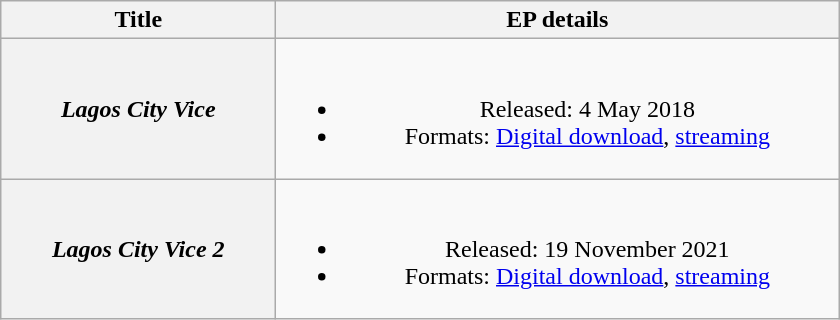<table class="wikitable plainrowheaders" style="text-align:center;">
<tr>
<th scope="col" style="width:11em;">Title</th>
<th scope="col" style="width:23em;">EP details</th>
</tr>
<tr>
<th scope="row"><em>Lagos City Vice</em></th>
<td><br><ul><li>Released: 4 May 2018</li><li>Formats: <a href='#'>Digital download</a>, <a href='#'>streaming</a></li></ul></td>
</tr>
<tr>
<th scope="row"><em>Lagos City Vice 2</em></th>
<td><br><ul><li>Released: 19 November 2021</li><li>Formats: <a href='#'>Digital download</a>, <a href='#'>streaming</a></li></ul></td>
</tr>
</table>
